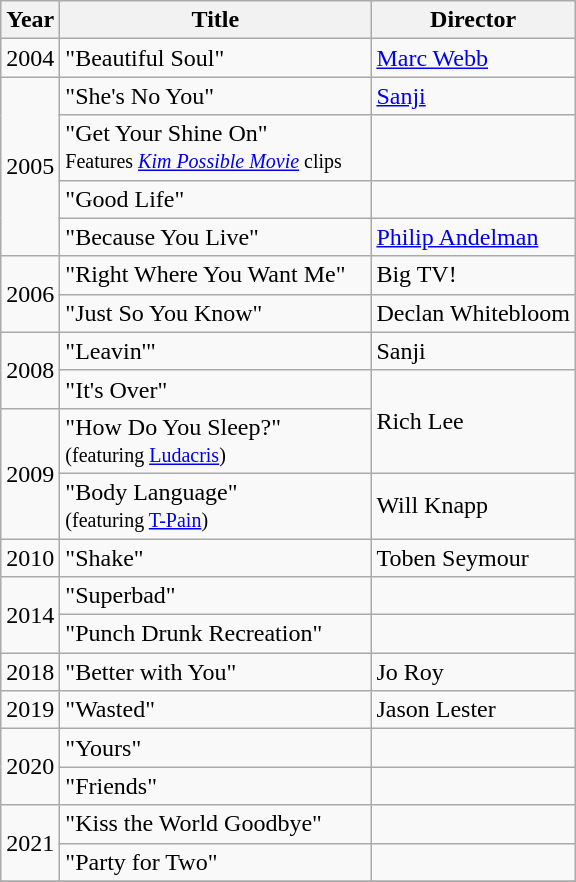<table class="wikitable">
<tr>
<th align="center">Year</th>
<th align="center" width=200>Title</th>
<th align="center">Director</th>
</tr>
<tr>
<td>2004</td>
<td>"Beautiful Soul"</td>
<td><a href='#'>Marc Webb</a></td>
</tr>
<tr>
<td rowspan=4>2005</td>
<td>"She's No You"</td>
<td><a href='#'>Sanji</a></td>
</tr>
<tr>
<td>"Get Your Shine On"<br><small>Features <em><a href='#'>Kim Possible Movie</a></em> clips</small></td>
<td></td>
</tr>
<tr>
<td>"Good Life"</td>
<td></td>
</tr>
<tr>
<td>"Because You Live"</td>
<td><a href='#'>Philip Andelman</a></td>
</tr>
<tr>
<td rowspan="2">2006</td>
<td>"Right Where You Want Me"</td>
<td>Big TV!</td>
</tr>
<tr>
<td>"Just So You Know"</td>
<td>Declan Whitebloom</td>
</tr>
<tr>
<td rowspan=2>2008</td>
<td>"Leavin'"</td>
<td>Sanji</td>
</tr>
<tr>
<td>"It's Over"</td>
<td rowspan=2=>Rich Lee</td>
</tr>
<tr>
<td rowspan=2>2009</td>
<td>"How Do You Sleep?"<br><small>(featuring <a href='#'>Ludacris</a>)</small></td>
</tr>
<tr>
<td>"Body Language"<br><small>(featuring <a href='#'>T-Pain</a>)</small></td>
<td>Will Knapp</td>
</tr>
<tr>
<td rowspan=1>2010</td>
<td>"Shake"</td>
<td>Toben Seymour</td>
</tr>
<tr>
<td rowspan=2>2014</td>
<td>"Superbad"</td>
<td></td>
</tr>
<tr>
<td>"Punch Drunk Recreation"</td>
<td></td>
</tr>
<tr>
<td>2018</td>
<td>"Better with You"</td>
<td>Jo Roy</td>
</tr>
<tr>
<td>2019</td>
<td>"Wasted"</td>
<td>Jason Lester</td>
</tr>
<tr>
<td rowspan=2>2020</td>
<td>"Yours"</td>
<td></td>
</tr>
<tr>
<td>"Friends"</td>
<td></td>
</tr>
<tr>
<td rowspan=2>2021</td>
<td>"Kiss the World Goodbye"</td>
<td></td>
</tr>
<tr>
<td>"Party for Two"</td>
<td></td>
</tr>
<tr>
</tr>
</table>
